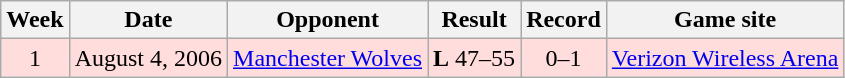<table class="wikitable" align="center">
<tr>
<th>Week</th>
<th>Date</th>
<th>Opponent</th>
<th>Result</th>
<th>Record</th>
<th>Game site</th>
</tr>
<tr style="background:#ffdddd;">
<td align="center">1</td>
<td>August 4, 2006</td>
<td><a href='#'>Manchester Wolves</a></td>
<td><strong>L</strong> 47–55</td>
<td align="center">0–1</td>
<td><a href='#'>Verizon Wireless Arena</a></td>
</tr>
</table>
